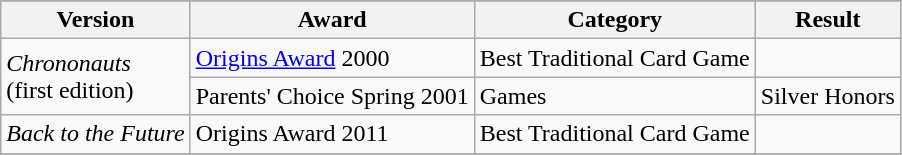<table class="wikitable sortable">
<tr>
</tr>
<tr>
<th>Version</th>
<th>Award</th>
<th>Category</th>
<th>Result</th>
</tr>
<tr>
<td rowspan=2><em>Chrononauts</em><br>(first edition)</td>
<td><a href='#'>Origins Award</a> 2000</td>
<td>Best Traditional Card Game</td>
<td></td>
</tr>
<tr>
<td>Parents' Choice Spring 2001</td>
<td>Games</td>
<td>Silver Honors</td>
</tr>
<tr>
<td><em>Back to the Future</em></td>
<td>Origins Award 2011</td>
<td>Best Traditional Card Game</td>
<td></td>
</tr>
<tr>
</tr>
</table>
